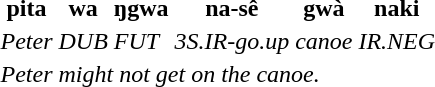<table>
<tr>
<th>pita</th>
<th>wa</th>
<th>ŋgwa</th>
<th>na-sê</th>
<th>gwà</th>
<th>naki</th>
</tr>
<tr>
<td><em>Peter</em></td>
<td><em>DUB</em></td>
<td><em>FUT</em></td>
<td><em>3S.IR-go.up</em></td>
<td><em>canoe</em></td>
<td><em>IR.NEG</em></td>
</tr>
<tr>
<td colspan="6"><em>Peter might not get on the canoe.</em></td>
</tr>
</table>
